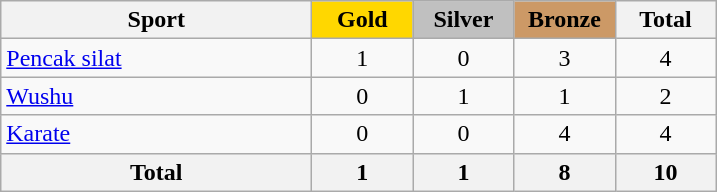<table class="wikitable" style="text-align:center;">
<tr>
<th width=200>Sport</th>
<td bgcolor=gold width=60><strong>Gold</strong></td>
<td bgcolor=silver width=60><strong>Silver</strong></td>
<td bgcolor=#cc9966 width=60><strong>Bronze</strong></td>
<th width=60>Total</th>
</tr>
<tr>
<td align=left><a href='#'>Pencak silat</a></td>
<td>1</td>
<td>0</td>
<td>3</td>
<td>4</td>
</tr>
<tr>
<td align=left><a href='#'>Wushu</a></td>
<td>0</td>
<td>1</td>
<td>1</td>
<td>2</td>
</tr>
<tr>
<td align=left><a href='#'>Karate</a></td>
<td>0</td>
<td>0</td>
<td>4</td>
<td>4</td>
</tr>
<tr>
<th>Total</th>
<th>1</th>
<th>1</th>
<th>8</th>
<th>10</th>
</tr>
</table>
